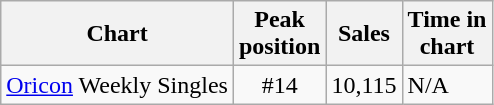<table class="wikitable">
<tr>
<th align="left">Chart</th>
<th align="center">Peak<br>position</th>
<th align="center">Sales</th>
<th align="center">Time in<br>chart</th>
</tr>
<tr>
<td align="left"><a href='#'>Oricon</a> Weekly Singles</td>
<td align="center">#14</td>
<td align="">10,115</td>
<td align="">N/A</td>
</tr>
</table>
